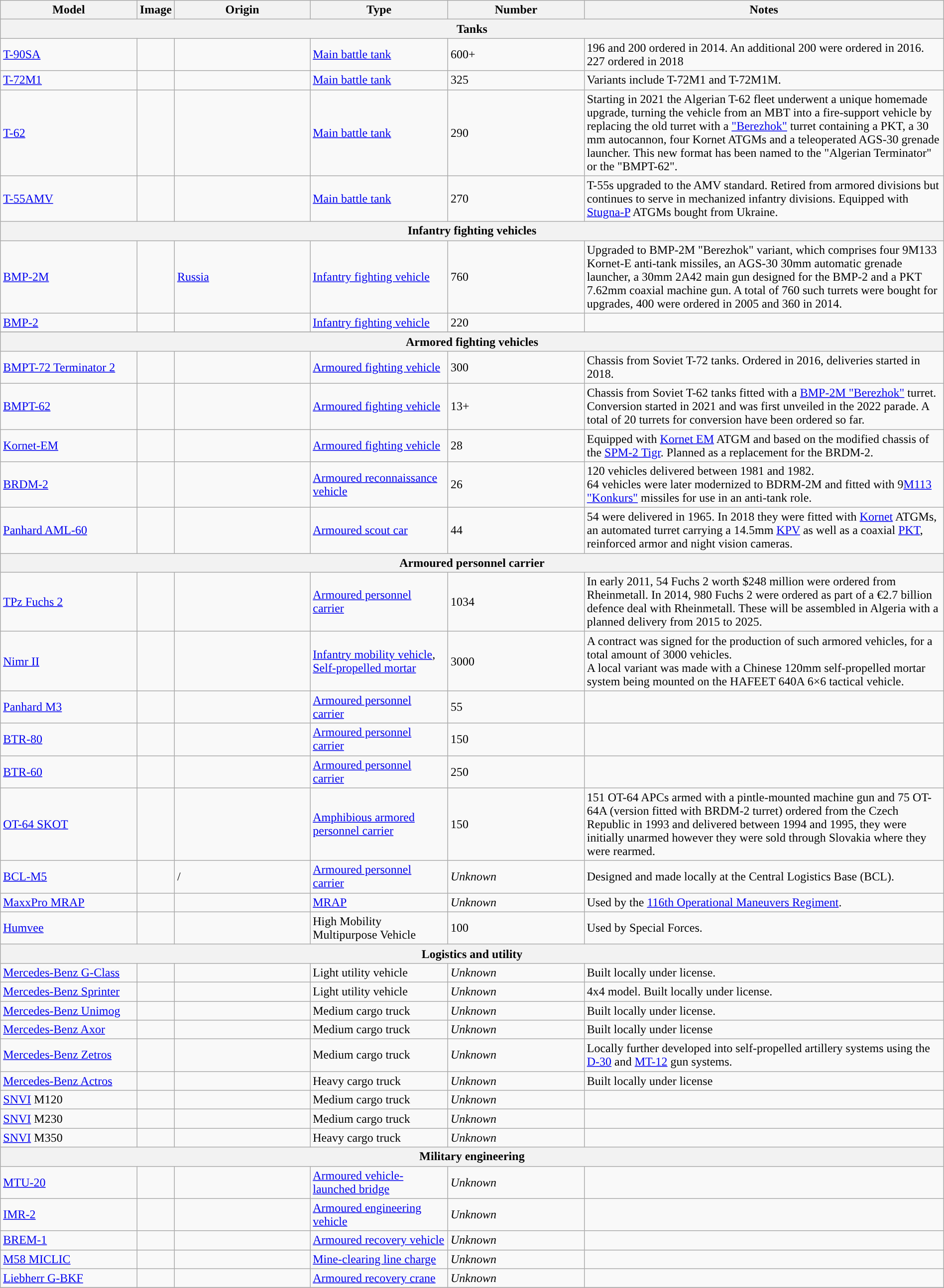<table class="wikitable" style="width:100%;">
<tr>
<th style="width:15%;">Model</th>
<th style="width:0%;">Image</th>
<th style="width:15%;">Origin</th>
<th style="width:15%;">Type</th>
<th style="width:15%;">Number</th>
<th style="width:40%;">Notes</th>
</tr>
<tr>
<th colspan="6">Tanks</th>
</tr>
<tr>
<td><a href='#'>T-90SA</a></td>
<td></td>
<td></td>
<td><a href='#'>Main battle tank</a></td>
<td>600+</td>
<td>196 and 200 ordered in 2014. An additional 200 were ordered in 2016. 227 ordered in 2018</td>
</tr>
<tr>
<td><a href='#'>T-72M1</a></td>
<td></td>
<td></td>
<td><a href='#'>Main battle tank</a></td>
<td>325</td>
<td>Variants include T-72M1 and T-72M1M.</td>
</tr>
<tr>
<td><a href='#'>T-62</a></td>
<td></td>
<td></td>
<td><a href='#'>Main battle tank</a></td>
<td>290</td>
<td>Starting in 2021 the Algerian T-62 fleet underwent a unique homemade upgrade, turning the vehicle from an MBT into a fire-support vehicle by replacing the old turret with a <a href='#'>"Berezhok"</a> turret containing a PKT, a 30 mm autocannon, four Kornet ATGMs and a teleoperated AGS-30 grenade launcher. This new format has been named to the "Algerian Terminator" or the "BMPT-62".</td>
</tr>
<tr>
<td><a href='#'>T-55AMV</a></td>
<td></td>
<td></td>
<td><a href='#'>Main battle tank</a></td>
<td>270</td>
<td>T-55s upgraded to the AMV standard. Retired from armored divisions but continues to serve in mechanized infantry divisions. Equipped with <a href='#'>Stugna-P</a> ATGMs bought from Ukraine.</td>
</tr>
<tr>
<th colspan="6">Infantry fighting vehicles</th>
</tr>
<tr>
<td><a href='#'>BMP-2M</a></td>
<td></td>
<td><a href='#'>Russia</a></td>
<td><a href='#'>Infantry fighting vehicle</a></td>
<td>760</td>
<td>Upgraded to BMP-2M "Berezhok" variant, which comprises four 9M133 Kornet-E anti-tank missiles, an AGS-30 30mm automatic grenade launcher, a 30mm 2A42 main gun designed for the BMP-2 and a PKT 7.62mm coaxial machine gun. A total of 760 such turrets were bought for upgrades, 400 were ordered in 2005 and 360 in 2014.</td>
</tr>
<tr>
<td><a href='#'>BMP-2</a></td>
<td></td>
<td></td>
<td><a href='#'>Infantry fighting vehicle</a></td>
<td>220</td>
<td></td>
</tr>
<tr>
</tr>
<tr>
<th colspan="6">Armored fighting vehicles</th>
</tr>
<tr>
<td><a href='#'>BMPT-72 Terminator 2</a></td>
<td></td>
<td></td>
<td><a href='#'>Armoured fighting vehicle</a></td>
<td>300</td>
<td>Chassis from Soviet T-72 tanks. Ordered in 2016, deliveries started in 2018.</td>
</tr>
<tr>
<td><a href='#'>BMPT-62</a></td>
<td></td>
<td> <br></td>
<td><a href='#'>Armoured fighting vehicle</a></td>
<td>13+</td>
<td>Chassis from Soviet T-62 tanks fitted with a <a href='#'>BMP-2M "Berezhok"</a> turret. Conversion started in 2021 and was first unveiled in the 2022 parade. A total of 20 turrets for conversion have been ordered so far.</td>
</tr>
<tr>
<td><a href='#'>Kornet-EM</a></td>
<td></td>
<td></td>
<td><a href='#'>Armoured fighting vehicle</a></td>
<td>28</td>
<td>Equipped with <a href='#'>Kornet EM</a> ATGM and based on the modified chassis of the <a href='#'>SPM-2 Tigr</a>. Planned as a replacement for the BRDM-2.</td>
</tr>
<tr>
<td><a href='#'>BRDM-2</a></td>
<td></td>
<td></td>
<td><a href='#'>Armoured reconnaissance vehicle</a></td>
<td>26</td>
<td>120 vehicles delivered between 1981 and 1982. <br>64 vehicles were later modernized to BDRM-2M and fitted with 9<a href='#'>M113 "Konkurs"</a> missiles for use in an anti-tank role.</td>
</tr>
<tr>
<td><a href='#'>Panhard AML-60</a></td>
<td></td>
<td></td>
<td><a href='#'>Armoured scout car</a></td>
<td>44</td>
<td>54 were delivered in 1965. In 2018 they were fitted with <a href='#'>Kornet</a> ATGMs, an automated turret carrying a 14.5mm <a href='#'>KPV</a> as well as a coaxial <a href='#'>PKT</a>, reinforced armor and night vision cameras.</td>
</tr>
<tr>
<th colspan="6">Armoured personnel carrier</th>
</tr>
<tr>
<td><a href='#'>TPz Fuchs 2</a></td>
<td></td>
<td><br></td>
<td><a href='#'>Armoured personnel carrier</a></td>
<td>1034</td>
<td>In early 2011, 54 Fuchs 2 worth $248 million were ordered from Rheinmetall. In 2014, 980 Fuchs 2 were ordered as part of a €2.7 billion defence deal with Rheinmetall. These will be assembled in Algeria with a planned delivery from 2015 to 2025.</td>
</tr>
<tr>
<td><a href='#'>Nimr II</a></td>
<td></td>
<td><br><br></td>
<td><a href='#'>Infantry mobility vehicle</a>,<br><a href='#'>Self-propelled mortar</a></td>
<td>3000</td>
<td>A contract was signed for the production of such armored vehicles, for a total amount of 3000 vehicles.<br>A local variant was made with a Chinese 120mm self-propelled mortar system being mounted on the HAFEET 640A 6×6 tactical vehicle.</td>
</tr>
<tr>
<td><a href='#'>Panhard M3</a></td>
<td></td>
<td></td>
<td><a href='#'>Armoured personnel carrier</a></td>
<td>55</td>
<td></td>
</tr>
<tr>
<td><a href='#'>BTR-80</a></td>
<td></td>
<td></td>
<td><a href='#'>Armoured personnel carrier</a></td>
<td>150</td>
<td></td>
</tr>
<tr>
<td><a href='#'>BTR-60</a></td>
<td></td>
<td></td>
<td><a href='#'>Armoured personnel carrier</a></td>
<td>250</td>
<td></td>
</tr>
<tr>
<td><a href='#'>OT-64 SKOT</a></td>
<td></td>
<td><br></td>
<td><a href='#'>Amphibious armored personnel carrier</a></td>
<td>150</td>
<td>151 OT-64 APCs armed with a pintle-mounted machine gun and 75 OT-64A (version fitted with BRDM-2 turret) ordered from the Czech Republic in 1993 and delivered between 1994 and 1995, they were initially unarmed however they were sold through Slovakia where they were rearmed.</td>
</tr>
<tr>
<td><a href='#'>BCL-M5</a></td>
<td></td>
<td> /<br></td>
<td><a href='#'>Armoured personnel carrier</a></td>
<td><em>Unknown</em></td>
<td>Designed and made locally at the Central Logistics Base (BCL).</td>
</tr>
<tr>
<td><a href='#'>MaxxPro MRAP</a></td>
<td></td>
<td></td>
<td><a href='#'>MRAP</a></td>
<td><em>Unknown</em></td>
<td>Used by the <a href='#'>116th Operational Maneuvers Regiment</a>.</td>
</tr>
<tr>
<td><a href='#'>Humvee</a></td>
<td></td>
<td></td>
<td>High Mobility Multipurpose Vehicle</td>
<td>100</td>
<td>Used by Special Forces.</td>
</tr>
<tr>
<th colspan="6">Logistics and utility</th>
</tr>
<tr>
<td><a href='#'>Mercedes-Benz G-Class</a></td>
<td></td>
<td><br></td>
<td>Light utility vehicle</td>
<td><em>Unknown</em></td>
<td>Built locally under license.</td>
</tr>
<tr>
<td><a href='#'>Mercedes-Benz Sprinter</a></td>
<td></td>
<td><br></td>
<td>Light utility vehicle</td>
<td><em>Unknown</em></td>
<td>4x4 model. Built locally under license.</td>
</tr>
<tr>
<td><a href='#'>Mercedes-Benz Unimog</a></td>
<td></td>
<td><br></td>
<td>Medium cargo truck</td>
<td><em>Unknown</em></td>
<td>Built locally under license.</td>
</tr>
<tr>
<td><a href='#'>Mercedes-Benz Axor</a></td>
<td></td>
<td><br></td>
<td>Medium cargo truck</td>
<td><em>Unknown</em></td>
<td>Built locally under license</td>
</tr>
<tr>
<td><a href='#'>Mercedes-Benz Zetros</a></td>
<td></td>
<td><br></td>
<td>Medium cargo truck</td>
<td><em>Unknown</em></td>
<td>Locally further developed into self-propelled artillery systems using the <a href='#'>D-30</a> and <a href='#'>MT-12</a> gun systems.</td>
</tr>
<tr>
<td><a href='#'>Mercedes-Benz Actros</a></td>
<td></td>
<td></td>
<td>Heavy cargo truck</td>
<td><em>Unknown</em></td>
<td>Built locally under license</td>
</tr>
<tr>
<td><a href='#'>SNVI</a> M120</td>
<td></td>
<td></td>
<td>Medium cargo truck</td>
<td><em>Unknown</em></td>
<td></td>
</tr>
<tr>
<td><a href='#'>SNVI</a> M230</td>
<td></td>
<td></td>
<td>Medium cargo truck</td>
<td><em>Unknown</em></td>
<td></td>
</tr>
<tr>
<td><a href='#'>SNVI</a> M350</td>
<td></td>
<td><br></td>
<td>Heavy cargo truck</td>
<td><em>Unknown</em></td>
<td></td>
</tr>
<tr>
<th colspan="6">Military engineering</th>
</tr>
<tr>
<td><a href='#'>MTU-20</a></td>
<td></td>
<td></td>
<td><a href='#'>Armoured vehicle-launched bridge</a></td>
<td><em>Unknown</em></td>
<td></td>
</tr>
<tr>
<td><a href='#'>IMR-2</a></td>
<td></td>
<td></td>
<td><a href='#'>Armoured engineering vehicle</a></td>
<td><em>Unknown</em></td>
<td></td>
</tr>
<tr>
<td><a href='#'>BREM-1</a></td>
<td></td>
<td></td>
<td><a href='#'>Armoured recovery vehicle</a></td>
<td><em>Unknown</em></td>
<td></td>
</tr>
<tr>
<td><a href='#'>M58 MICLIC</a></td>
<td></td>
<td></td>
<td><a href='#'>Mine-clearing line charge</a></td>
<td><em>Unknown</em></td>
<td></td>
</tr>
<tr>
<td><a href='#'>Liebherr G-BKF</a></td>
<td></td>
<td><br></td>
<td><a href='#'>Armoured recovery crane</a></td>
<td><em>Unknown</em></td>
<td></td>
</tr>
<tr>
</tr>
</table>
